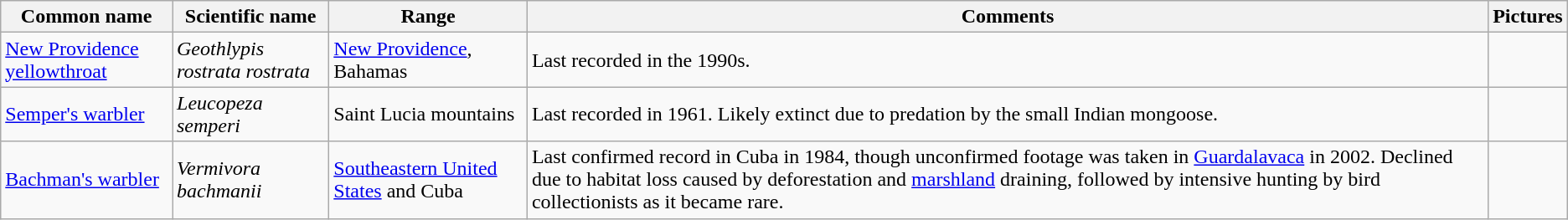<table class="wikitable sortable">
<tr>
<th>Common name</th>
<th>Scientific name</th>
<th>Range</th>
<th class="unsortable">Comments</th>
<th>Pictures</th>
</tr>
<tr>
<td><a href='#'>New Providence yellowthroat</a></td>
<td><em>Geothlypis rostrata rostrata</em></td>
<td><a href='#'>New Providence</a>, Bahamas</td>
<td>Last recorded in the 1990s.</td>
<td></td>
</tr>
<tr>
<td><a href='#'>Semper's warbler</a></td>
<td><em>Leucopeza semperi</em></td>
<td>Saint Lucia mountains</td>
<td>Last recorded in 1961. Likely extinct due to predation by the small Indian mongoose.</td>
<td></td>
</tr>
<tr>
<td><a href='#'>Bachman's warbler</a></td>
<td><em>Vermivora bachmanii</em></td>
<td><a href='#'>Southeastern United States</a> and Cuba</td>
<td>Last confirmed record in Cuba in 1984, though unconfirmed footage was taken in <a href='#'>Guardalavaca</a> in 2002. Declined due to habitat loss caused by deforestation and <a href='#'>marshland</a> draining, followed by intensive hunting by bird collectionists as it became rare.</td>
<td></td>
</tr>
</table>
